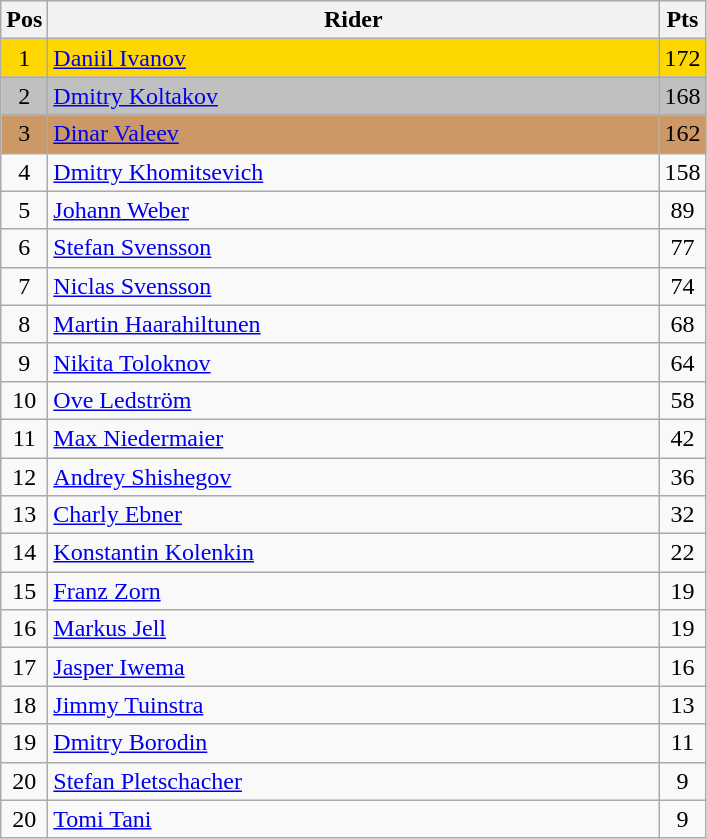<table class="wikitable" style="font-size: 100%">
<tr>
<th width=20>Pos</th>
<th width=400>Rider</th>
<th width=20>Pts</th>
</tr>
<tr align=center style="background-color: gold;">
<td>1</td>
<td align="left"> <a href='#'>Daniil Ivanov</a></td>
<td>172</td>
</tr>
<tr align=center style="background-color: silver;">
<td>2</td>
<td align="left"> <a href='#'>Dmitry Koltakov</a></td>
<td>168</td>
</tr>
<tr align=center style="background-color: #cc9966;">
<td>3</td>
<td align="left"> <a href='#'>Dinar Valeev</a></td>
<td>162</td>
</tr>
<tr align=center>
<td>4</td>
<td align="left"> <a href='#'>Dmitry Khomitsevich</a></td>
<td>158</td>
</tr>
<tr align=center>
<td>5</td>
<td align="left"> <a href='#'>Johann Weber</a></td>
<td>89</td>
</tr>
<tr align=center>
<td>6</td>
<td align="left"> <a href='#'>Stefan Svensson</a></td>
<td>77</td>
</tr>
<tr align=center>
<td>7</td>
<td align="left"> <a href='#'>Niclas Svensson</a></td>
<td>74</td>
</tr>
<tr align=center>
<td>8</td>
<td align="left"> <a href='#'>Martin Haarahiltunen</a></td>
<td>68</td>
</tr>
<tr align=center>
<td>9</td>
<td align="left"> <a href='#'>Nikita Toloknov</a></td>
<td>64</td>
</tr>
<tr align=center>
<td>10</td>
<td align="left"> <a href='#'>Ove Ledström</a></td>
<td>58</td>
</tr>
<tr align=center>
<td>11</td>
<td align="left"> <a href='#'>Max Niedermaier</a></td>
<td>42</td>
</tr>
<tr align=center>
<td>12</td>
<td align="left"> <a href='#'>Andrey Shishegov</a></td>
<td>36</td>
</tr>
<tr align=center>
<td>13</td>
<td align="left"> <a href='#'>Charly Ebner</a></td>
<td>32</td>
</tr>
<tr align=center>
<td>14</td>
<td align="left">  <a href='#'>Konstantin Kolenkin</a></td>
<td>22</td>
</tr>
<tr align=center>
<td>15</td>
<td align="left"> <a href='#'>Franz Zorn</a></td>
<td>19</td>
</tr>
<tr align=center>
<td>16</td>
<td align="left"> <a href='#'>Markus Jell</a></td>
<td>19</td>
</tr>
<tr align=center>
<td>17</td>
<td align="left"> <a href='#'>Jasper Iwema</a></td>
<td>16</td>
</tr>
<tr align=center>
<td>18</td>
<td align="left"> <a href='#'>Jimmy Tuinstra</a></td>
<td>13</td>
</tr>
<tr align=center>
<td>19</td>
<td align="left"> <a href='#'>Dmitry Borodin</a></td>
<td>11</td>
</tr>
<tr align=center>
<td>20</td>
<td align="left"> <a href='#'>Stefan Pletschacher</a></td>
<td>9</td>
</tr>
<tr align=center>
<td>20</td>
<td align="left"> <a href='#'>Tomi Tani</a></td>
<td>9</td>
</tr>
</table>
